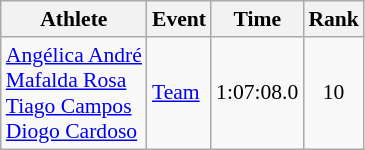<table class=wikitable style="font-size:90%;">
<tr>
<th>Athlete</th>
<th>Event</th>
<th>Time</th>
<th>Rank</th>
</tr>
<tr style="text-align:center">
<td style="text-align:left"><a href='#'>Angélica André</a><br><a href='#'>Mafalda Rosa</a><br><a href='#'>Tiago Campos</a><br><a href='#'>Diogo Cardoso</a></td>
<td style="text-align:left"><a href='#'>Team</a></td>
<td>1:07:08.0</td>
<td>10</td>
</tr>
</table>
